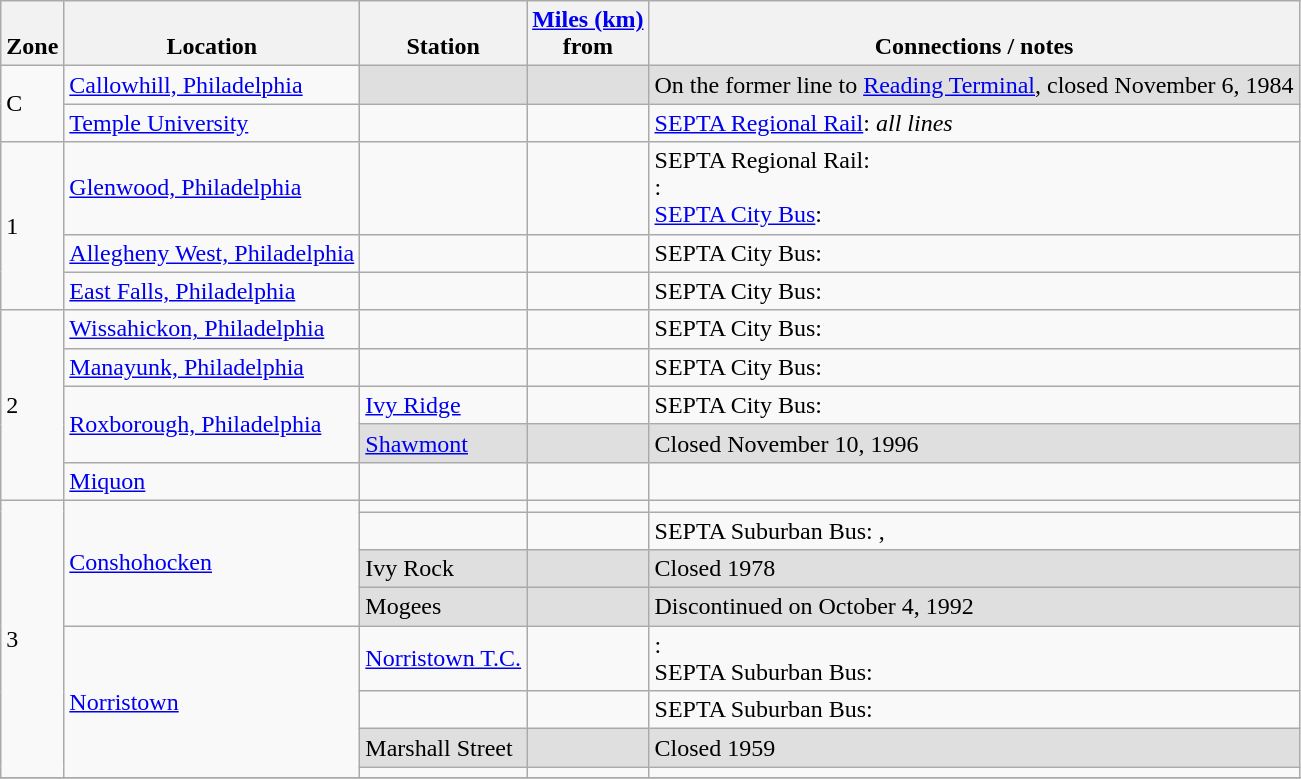<table class="wikitable">
<tr style="vertical-align:bottom;"|>
<th>Zone</th>
<th>Location</th>
<th>Station</th>
<th><a href='#'>Miles (km)</a><br>from<br></th>
<th class="nowrap">Connections / notes</th>
</tr>
<tr>
<td rowspan=2>C</td>
<td><a href='#'>Callowhill, Philadelphia</a></td>
<td bgcolor=dfdfdf></td>
<td bgcolor=dfdfdf></td>
<td bgcolor=dfdfdf>On the former line to <a href='#'>Reading Terminal</a>, closed November 6, 1984</td>
</tr>
<tr>
<td><a href='#'>Temple University</a></td>
<td> </td>
<td></td>
<td> <a href='#'>SEPTA Regional Rail</a>: <em>all lines</em></td>
</tr>
<tr>
<td rowspan=3>1</td>
<td><a href='#'>Glenwood, Philadelphia</a></td>
<td> </td>
<td></td>
<td> SEPTA Regional Rail: <br>: <br> <a href='#'>SEPTA City Bus</a>: </td>
</tr>
<tr>
<td><a href='#'>Allegheny West, Philadelphia</a></td>
<td></td>
<td></td>
<td> SEPTA City Bus: </td>
</tr>
<tr>
<td><a href='#'>East Falls, Philadelphia</a></td>
<td></td>
<td></td>
<td> SEPTA City Bus: </td>
</tr>
<tr>
<td rowspan=5>2</td>
<td><a href='#'>Wissahickon, Philadelphia</a></td>
<td></td>
<td></td>
<td> SEPTA City Bus: </td>
</tr>
<tr>
<td><a href='#'>Manayunk, Philadelphia</a></td>
<td></td>
<td></td>
<td> SEPTA City Bus: </td>
</tr>
<tr>
<td rowspan="2"><a href='#'>Roxborough, Philadelphia</a></td>
<td><a href='#'>Ivy Ridge</a></td>
<td></td>
<td> SEPTA City Bus: </td>
</tr>
<tr bgcolor=dfdfdf>
<td><a href='#'>Shawmont</a></td>
<td></td>
<td>Closed November 10, 1996</td>
</tr>
<tr>
<td><a href='#'>Miquon</a></td>
<td></td>
<td></td>
<td></td>
</tr>
<tr>
<td rowspan=8>3</td>
<td rowspan=4><a href='#'>Conshohocken</a></td>
<td> </td>
<td></td>
<td></td>
</tr>
<tr>
<td> </td>
<td></td>
<td> SEPTA Suburban Bus: , </td>
</tr>
<tr bgcolor=dfdfdf>
<td>Ivy Rock</td>
<td></td>
<td>Closed 1978</td>
</tr>
<tr bgcolor=dfdfdf>
<td>Mogees</td>
<td></td>
<td>Discontinued on October 4, 1992</td>
</tr>
<tr>
<td rowspan=4><a href='#'>Norristown</a></td>
<td><a href='#'>Norristown T.C.</a></td>
<td></td>
<td>: <br> SEPTA Suburban Bus: </td>
</tr>
<tr>
<td></td>
<td></td>
<td> SEPTA Suburban Bus: </td>
</tr>
<tr bgcolor=dfdfdf>
<td>Marshall Street</td>
<td></td>
<td>Closed 1959</td>
</tr>
<tr>
<td> </td>
<td></td>
<td></td>
</tr>
<tr>
</tr>
</table>
